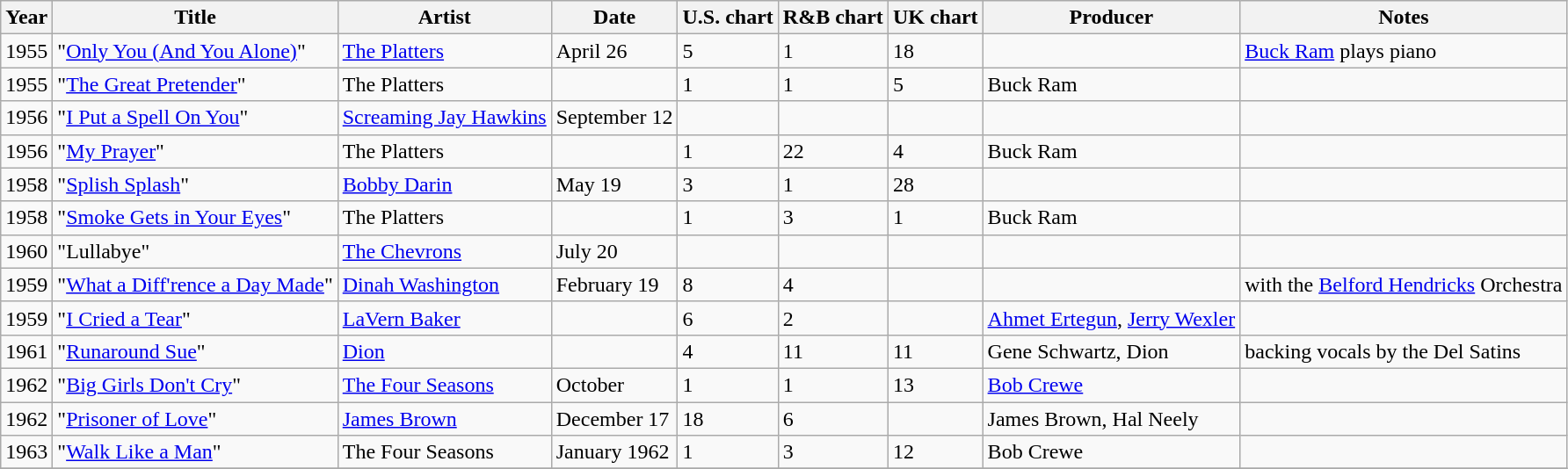<table class="wikitable sortable">
<tr>
<th>Year</th>
<th>Title</th>
<th>Artist</th>
<th>Date</th>
<th>U.S. chart</th>
<th>R&B chart</th>
<th>UK chart</th>
<th>Producer</th>
<th>Notes</th>
</tr>
<tr>
<td>1955</td>
<td>"<a href='#'>Only You (And You Alone)</a>"</td>
<td><a href='#'>The Platters</a></td>
<td>April 26</td>
<td>5</td>
<td>1</td>
<td>18</td>
<td></td>
<td><a href='#'>Buck Ram</a> plays piano</td>
</tr>
<tr>
<td>1955</td>
<td>"<a href='#'>The Great Pretender</a>"</td>
<td>The Platters</td>
<td></td>
<td>1</td>
<td>1</td>
<td>5</td>
<td>Buck Ram</td>
<td></td>
</tr>
<tr>
<td>1956</td>
<td>"<a href='#'>I Put a Spell On You</a>"</td>
<td><a href='#'>Screaming Jay Hawkins</a></td>
<td>September 12</td>
<td></td>
<td></td>
<td></td>
<td></td>
<td></td>
</tr>
<tr>
<td>1956</td>
<td>"<a href='#'>My Prayer</a>"</td>
<td>The Platters</td>
<td></td>
<td>1</td>
<td>22</td>
<td>4</td>
<td>Buck Ram</td>
<td></td>
</tr>
<tr>
<td>1958</td>
<td>"<a href='#'>Splish Splash</a>"</td>
<td><a href='#'>Bobby Darin</a></td>
<td>May 19</td>
<td>3</td>
<td>1</td>
<td>28</td>
<td></td>
<td></td>
</tr>
<tr>
<td>1958</td>
<td>"<a href='#'>Smoke Gets in Your Eyes</a>"</td>
<td>The Platters</td>
<td></td>
<td>1</td>
<td>3</td>
<td>1</td>
<td>Buck Ram</td>
<td></td>
</tr>
<tr>
<td>1960</td>
<td>"Lullabye"</td>
<td><a href='#'>The Chevrons</a></td>
<td>July 20</td>
<td></td>
<td></td>
<td></td>
<td></td>
<td></td>
</tr>
<tr>
<td>1959</td>
<td>"<a href='#'>What a Diff'rence a Day Made</a>"</td>
<td><a href='#'>Dinah Washington</a></td>
<td>February 19</td>
<td>8</td>
<td>4</td>
<td></td>
<td></td>
<td>with the <a href='#'>Belford Hendricks</a> Orchestra</td>
</tr>
<tr>
<td>1959</td>
<td>"<a href='#'>I Cried a Tear</a>"</td>
<td><a href='#'>LaVern Baker</a></td>
<td></td>
<td>6</td>
<td>2</td>
<td></td>
<td><a href='#'>Ahmet Ertegun</a>, <a href='#'>Jerry Wexler</a></td>
<td></td>
</tr>
<tr>
<td>1961</td>
<td>"<a href='#'>Runaround Sue</a>"</td>
<td><a href='#'>Dion</a></td>
<td></td>
<td>4</td>
<td>11</td>
<td>11</td>
<td>Gene Schwartz, Dion</td>
<td>backing vocals by the Del Satins</td>
</tr>
<tr>
<td>1962</td>
<td>"<a href='#'>Big Girls Don't Cry</a>"</td>
<td><a href='#'>The Four Seasons</a></td>
<td>October</td>
<td>1</td>
<td>1</td>
<td>13</td>
<td><a href='#'>Bob Crewe</a></td>
<td></td>
</tr>
<tr>
<td>1962</td>
<td>"<a href='#'>Prisoner of Love</a>"</td>
<td><a href='#'>James Brown</a></td>
<td>December 17</td>
<td>18</td>
<td>6</td>
<td></td>
<td>James Brown, Hal Neely</td>
<td></td>
</tr>
<tr>
<td>1963</td>
<td>"<a href='#'>Walk Like a Man</a>"</td>
<td>The Four Seasons</td>
<td>January 1962</td>
<td>1</td>
<td>3</td>
<td>12</td>
<td>Bob Crewe</td>
<td></td>
</tr>
<tr>
</tr>
</table>
